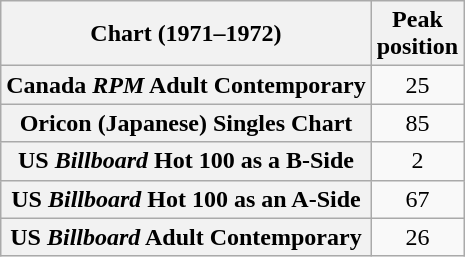<table class="wikitable sortable plainrowheaders">
<tr>
<th scope="col">Chart (1971–1972)</th>
<th scope="col">Peak<br>position</th>
</tr>
<tr>
<th scope="row">Canada <em>RPM</em> Adult Contemporary</th>
<td style="text-align:center;">25</td>
</tr>
<tr>
<th scope="row">Oricon (Japanese) Singles Chart</th>
<td style="text-align:center;">85</td>
</tr>
<tr>
<th scope="row">US <em>Billboard</em> Hot 100 as a B-Side</th>
<td style="text-align:center;">2</td>
</tr>
<tr>
<th scope="row">US <em>Billboard</em> Hot 100 as an A-Side</th>
<td style="text-align:center;">67</td>
</tr>
<tr>
<th scope="row">US <em>Billboard</em> Adult Contemporary</th>
<td style="text-align:center;">26</td>
</tr>
</table>
